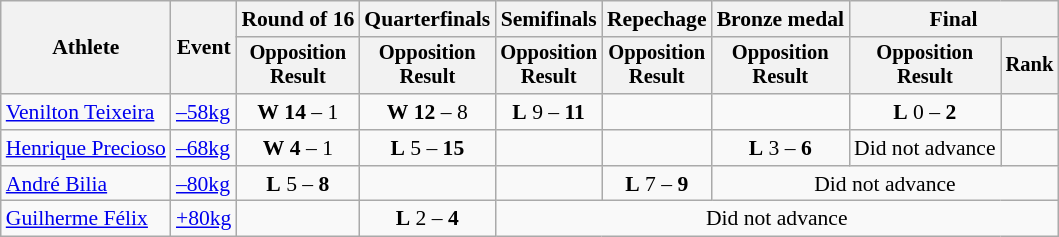<table class="wikitable" style="font-size:90%">
<tr>
<th rowspan=2>Athlete</th>
<th rowspan=2>Event</th>
<th>Round of 16</th>
<th>Quarterfinals</th>
<th>Semifinals</th>
<th>Repechage</th>
<th>Bronze medal</th>
<th colspan=2>Final</th>
</tr>
<tr style="font-size:95%">
<th>Opposition<br>Result</th>
<th>Opposition<br>Result</th>
<th>Opposition<br>Result</th>
<th>Opposition<br>Result</th>
<th>Opposition<br>Result</th>
<th>Opposition<br>Result</th>
<th>Rank</th>
</tr>
<tr align=center>
<td align=left><a href='#'>Venilton Teixeira</a></td>
<td align=left><a href='#'>–58kg</a></td>
<td> <strong>W</strong> <strong>14</strong> – 1</td>
<td> <strong>W</strong> <strong>12</strong> – 8</td>
<td> <strong>L</strong>  9 – <strong>11</strong></td>
<td></td>
<td></td>
<td> <strong>L</strong>  0 – <strong>2</strong></td>
<td></td>
</tr>
<tr align=center>
<td align=left><a href='#'>Henrique Precioso</a></td>
<td align=left><a href='#'>–68kg</a></td>
<td> <strong>W</strong> <strong>4</strong> – 1</td>
<td> <strong>L</strong>  5 – <strong>15</strong></td>
<td></td>
<td></td>
<td> <strong>L</strong> 3 – <strong>6</strong></td>
<td>Did not advance</td>
<td></td>
</tr>
<tr align=center>
<td align=left><a href='#'>André Bilia</a></td>
<td align=left><a href='#'>–80kg</a></td>
<td> <strong>L</strong>  5 – <strong>8</strong></td>
<td></td>
<td></td>
<td><strong>L</strong>  7 – <strong>9</strong></td>
<td align="center" colspan="3">Did not advance</td>
</tr>
<tr align=center>
<td align=left><a href='#'>Guilherme Félix</a></td>
<td align=left><a href='#'>+80kg</a></td>
<td></td>
<td><strong>L</strong> 2 – <strong>4</strong></td>
<td align="center" colspan="7">Did not advance</td>
</tr>
</table>
